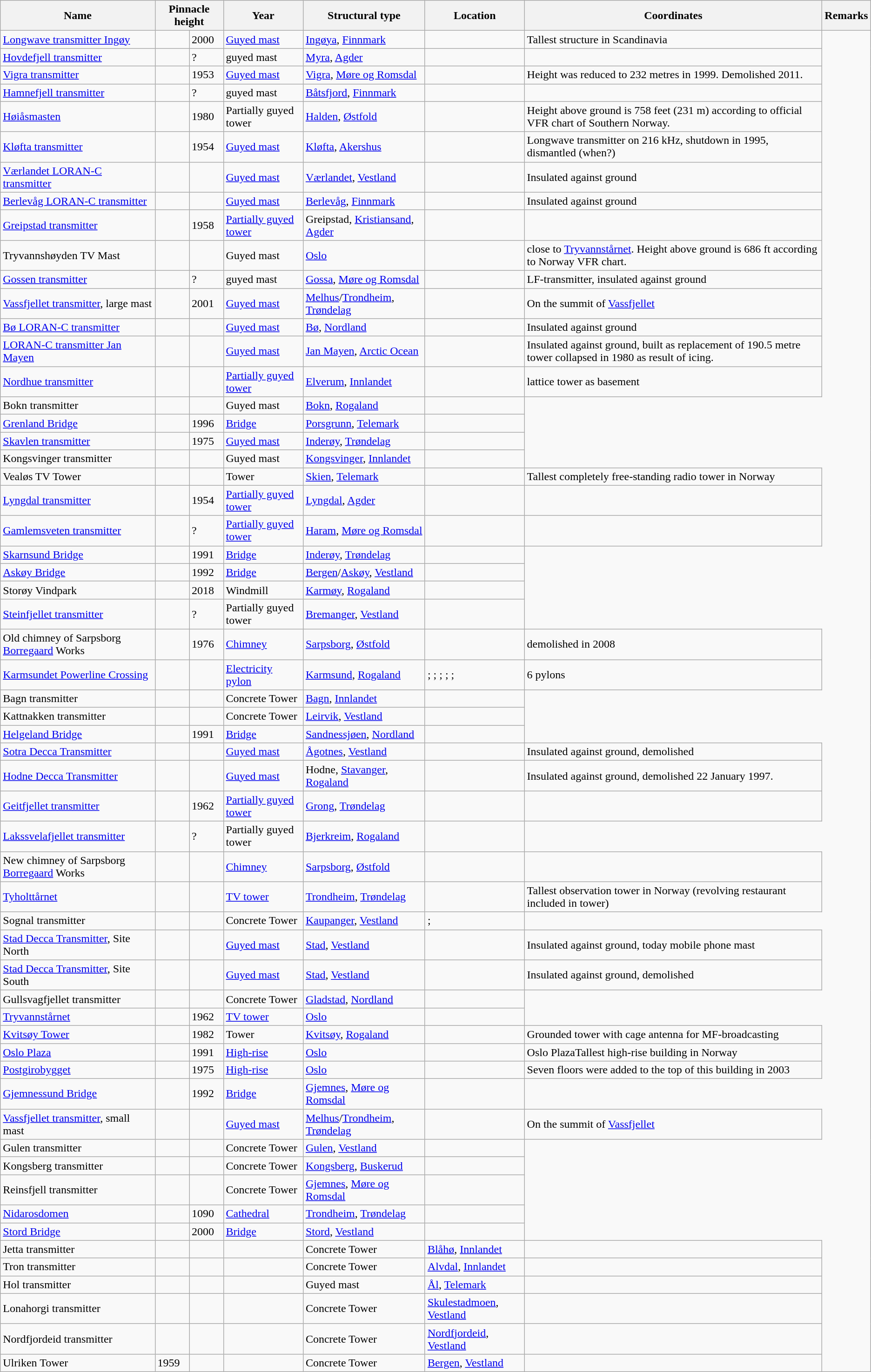<table class="wikitable">
<tr>
<th>Name</th>
<th colspan="2">Pinnacle height</th>
<th>Year</th>
<th>Structural type</th>
<th>Location</th>
<th>Coordinates</th>
<th>Remarks</th>
</tr>
<tr>
<td><a href='#'>Longwave transmitter Ingøy</a></td>
<td></td>
<td>2000</td>
<td><a href='#'>Guyed mast</a></td>
<td><a href='#'>Ingøya</a>, <a href='#'>Finnmark</a></td>
<td></td>
<td>Tallest structure in Scandinavia</td>
</tr>
<tr>
<td><a href='#'>Hovdefjell transmitter</a></td>
<td></td>
<td>?</td>
<td>guyed mast</td>
<td><a href='#'>Myra</a>, <a href='#'>Agder</a></td>
<td></td>
<td></td>
</tr>
<tr>
<td><a href='#'>Vigra transmitter</a></td>
<td></td>
<td>1953</td>
<td><a href='#'>Guyed mast</a></td>
<td><a href='#'>Vigra</a>, <a href='#'>Møre og Romsdal</a></td>
<td></td>
<td>Height was reduced to 232 metres in 1999. Demolished 2011.</td>
</tr>
<tr>
<td><a href='#'>Hamnefjell transmitter</a></td>
<td></td>
<td>?</td>
<td>guyed mast</td>
<td><a href='#'>Båtsfjord</a>, <a href='#'>Finnmark</a></td>
<td></td>
<td></td>
</tr>
<tr>
<td><a href='#'>Høiåsmasten</a></td>
<td></td>
<td>1980</td>
<td>Partially guyed tower</td>
<td><a href='#'>Halden</a>, <a href='#'>Østfold</a></td>
<td></td>
<td>Height above ground is 758 feet (231 m) according to official VFR chart of Southern Norway.</td>
</tr>
<tr>
<td><a href='#'>Kløfta transmitter</a></td>
<td></td>
<td>1954</td>
<td><a href='#'>Guyed mast</a></td>
<td><a href='#'>Kløfta</a>, <a href='#'>Akershus</a></td>
<td></td>
<td>Longwave transmitter on 216 kHz, shutdown in 1995, dismantled (when?)</td>
</tr>
<tr>
<td><a href='#'>Værlandet LORAN-C transmitter</a></td>
<td></td>
<td></td>
<td><a href='#'>Guyed mast</a></td>
<td><a href='#'>Værlandet</a>, <a href='#'>Vestland</a></td>
<td></td>
<td>Insulated against ground</td>
</tr>
<tr>
<td><a href='#'>Berlevåg LORAN-C transmitter</a></td>
<td></td>
<td></td>
<td><a href='#'>Guyed mast</a></td>
<td><a href='#'>Berlevåg</a>, <a href='#'>Finnmark</a></td>
<td></td>
<td>Insulated against ground</td>
</tr>
<tr>
<td><a href='#'>Greipstad transmitter</a></td>
<td></td>
<td>1958</td>
<td><a href='#'>Partially guyed tower</a></td>
<td>Greipstad, <a href='#'>Kristiansand</a>, <a href='#'>Agder</a></td>
<td></td>
<td></td>
</tr>
<tr>
<td>Tryvannshøyden TV Mast</td>
<td></td>
<td></td>
<td>Guyed mast</td>
<td><a href='#'>Oslo</a></td>
<td></td>
<td>close to <a href='#'>Tryvannstårnet</a>. Height above ground is 686 ft according to Norway VFR chart.</td>
</tr>
<tr>
<td><a href='#'>Gossen transmitter</a></td>
<td></td>
<td>?</td>
<td>guyed mast</td>
<td><a href='#'>Gossa</a>, <a href='#'>Møre og Romsdal</a></td>
<td></td>
<td>LF-transmitter, insulated against ground</td>
</tr>
<tr>
<td><a href='#'>Vassfjellet transmitter</a>, large mast</td>
<td></td>
<td>2001</td>
<td><a href='#'>Guyed mast</a></td>
<td><a href='#'>Melhus</a>/<a href='#'>Trondheim</a>, <a href='#'>Trøndelag</a></td>
<td></td>
<td>On the summit of <a href='#'>Vassfjellet</a></td>
</tr>
<tr>
<td><a href='#'>Bø LORAN-C transmitter</a></td>
<td></td>
<td></td>
<td><a href='#'>Guyed mast</a></td>
<td><a href='#'>Bø</a>, <a href='#'>Nordland</a></td>
<td></td>
<td>Insulated against ground</td>
</tr>
<tr>
<td><a href='#'>LORAN-C transmitter Jan Mayen</a></td>
<td></td>
<td></td>
<td><a href='#'>Guyed mast</a></td>
<td><a href='#'>Jan Mayen</a>, <a href='#'>Arctic Ocean</a></td>
<td></td>
<td>Insulated against ground, built as replacement of 190.5 metre tower collapsed in 1980 as result of icing.</td>
</tr>
<tr>
<td><a href='#'>Nordhue transmitter</a></td>
<td></td>
<td></td>
<td><a href='#'>Partially guyed tower</a></td>
<td><a href='#'>Elverum</a>, <a href='#'>Innlandet</a></td>
<td></td>
<td>lattice tower as basement</td>
</tr>
<tr>
<td>Bokn transmitter</td>
<td></td>
<td></td>
<td>Guyed mast</td>
<td><a href='#'>Bokn</a>, <a href='#'>Rogaland</a></td>
<td></td>
</tr>
<tr>
<td><a href='#'>Grenland Bridge</a></td>
<td></td>
<td>1996</td>
<td><a href='#'>Bridge</a></td>
<td><a href='#'>Porsgrunn</a>, <a href='#'>Telemark</a></td>
<td></td>
</tr>
<tr>
<td><a href='#'>Skavlen transmitter</a></td>
<td></td>
<td>1975</td>
<td><a href='#'>Guyed mast</a></td>
<td><a href='#'>Inderøy</a>, <a href='#'>Trøndelag</a></td>
<td></td>
</tr>
<tr>
<td>Kongsvinger transmitter</td>
<td></td>
<td></td>
<td>Guyed mast</td>
<td><a href='#'>Kongsvinger</a>, <a href='#'>Innlandet</a></td>
<td></td>
</tr>
<tr>
<td>Vealøs TV Tower</td>
<td></td>
<td></td>
<td>Tower</td>
<td><a href='#'>Skien</a>, <a href='#'>Telemark</a></td>
<td></td>
<td>Tallest completely free-standing radio tower in Norway</td>
</tr>
<tr>
<td><a href='#'>Lyngdal transmitter</a></td>
<td></td>
<td>1954</td>
<td><a href='#'>Partially guyed tower</a></td>
<td><a href='#'>Lyngdal</a>, <a href='#'>Agder</a></td>
<td></td>
<td></td>
</tr>
<tr>
<td><a href='#'>Gamlemsveten transmitter</a></td>
<td></td>
<td>?</td>
<td><a href='#'>Partially guyed tower</a></td>
<td><a href='#'>Haram</a>, <a href='#'>Møre og Romsdal</a></td>
<td></td>
<td></td>
</tr>
<tr>
<td><a href='#'>Skarnsund Bridge</a></td>
<td></td>
<td>1991</td>
<td><a href='#'>Bridge</a></td>
<td><a href='#'>Inderøy</a>, <a href='#'>Trøndelag</a></td>
<td></td>
</tr>
<tr>
<td><a href='#'>Askøy Bridge</a></td>
<td></td>
<td>1992</td>
<td><a href='#'>Bridge</a></td>
<td><a href='#'>Bergen</a>/<a href='#'>Askøy</a>, <a href='#'>Vestland</a></td>
<td></td>
</tr>
<tr>
<td>Storøy Vindpark</td>
<td></td>
<td>2018</td>
<td>Windmill</td>
<td><a href='#'>Karmøy</a>, <a href='#'>Rogaland</a></td>
<td></td>
</tr>
<tr>
<td><a href='#'>Steinfjellet transmitter</a></td>
<td></td>
<td>?</td>
<td>Partially guyed tower</td>
<td><a href='#'>Bremanger</a>, <a href='#'>Vestland</a></td>
<td></td>
</tr>
<tr>
<td>Old chimney of Sarpsborg <a href='#'>Borregaard</a> Works</td>
<td></td>
<td>1976</td>
<td><a href='#'>Chimney</a></td>
<td><a href='#'>Sarpsborg</a>, <a href='#'>Østfold</a></td>
<td></td>
<td>demolished in 2008</td>
</tr>
<tr>
<td><a href='#'>Karmsundet Powerline Crossing</a></td>
<td></td>
<td></td>
<td><a href='#'>Electricity pylon</a></td>
<td><a href='#'>Karmsund</a>, <a href='#'>Rogaland</a></td>
<td> ; ; ; ; ;</td>
<td>6 pylons</td>
</tr>
<tr>
<td>Bagn transmitter</td>
<td></td>
<td></td>
<td>Concrete Tower</td>
<td><a href='#'>Bagn</a>, <a href='#'>Innlandet</a></td>
<td></td>
</tr>
<tr>
<td>Kattnakken transmitter</td>
<td></td>
<td></td>
<td>Concrete Tower</td>
<td><a href='#'>Leirvik</a>, <a href='#'>Vestland</a></td>
<td></td>
</tr>
<tr>
<td><a href='#'>Helgeland Bridge</a></td>
<td></td>
<td>1991</td>
<td><a href='#'>Bridge</a></td>
<td><a href='#'>Sandnessjøen</a>, <a href='#'>Nordland</a></td>
<td></td>
</tr>
<tr>
<td><a href='#'>Sotra Decca Transmitter</a></td>
<td></td>
<td></td>
<td><a href='#'>Guyed mast</a></td>
<td><a href='#'>Ågotnes</a>, <a href='#'>Vestland</a></td>
<td></td>
<td>Insulated against ground, demolished</td>
</tr>
<tr>
<td><a href='#'>Hodne Decca Transmitter</a></td>
<td></td>
<td></td>
<td><a href='#'>Guyed mast</a></td>
<td>Hodne, <a href='#'>Stavanger</a>, <a href='#'>Rogaland</a></td>
<td></td>
<td>Insulated against ground, demolished 22 January 1997.</td>
</tr>
<tr>
<td><a href='#'>Geitfjellet transmitter</a></td>
<td></td>
<td>1962</td>
<td><a href='#'>Partially guyed tower</a></td>
<td><a href='#'>Grong</a>, <a href='#'>Trøndelag</a></td>
<td></td>
<td></td>
</tr>
<tr>
<td><a href='#'>Lakssvelafjellet transmitter</a></td>
<td></td>
<td>?</td>
<td>Partially guyed tower</td>
<td><a href='#'>Bjerkreim</a>, <a href='#'>Rogaland</a></td>
<td></td>
</tr>
<tr>
<td>New chimney of Sarpsborg <a href='#'>Borregaard</a> Works</td>
<td></td>
<td></td>
<td><a href='#'>Chimney</a></td>
<td><a href='#'>Sarpsborg</a>, <a href='#'>Østfold</a></td>
<td></td>
<td></td>
</tr>
<tr>
<td><a href='#'>Tyholttårnet</a></td>
<td></td>
<td></td>
<td><a href='#'>TV tower</a></td>
<td><a href='#'>Trondheim</a>, <a href='#'>Trøndelag</a></td>
<td></td>
<td>Tallest observation tower in Norway (revolving restaurant included in tower)</td>
</tr>
<tr>
<td>Sognal transmitter</td>
<td></td>
<td></td>
<td>Concrete Tower</td>
<td><a href='#'>Kaupanger</a>, <a href='#'>Vestland</a></td>
<td> ; </td>
</tr>
<tr>
<td><a href='#'>Stad Decca Transmitter</a>, Site North</td>
<td></td>
<td></td>
<td><a href='#'>Guyed mast</a></td>
<td><a href='#'>Stad</a>, <a href='#'>Vestland</a></td>
<td></td>
<td>Insulated against ground, today mobile phone mast</td>
</tr>
<tr>
<td><a href='#'>Stad Decca Transmitter</a>, Site South</td>
<td></td>
<td></td>
<td><a href='#'>Guyed mast</a></td>
<td><a href='#'>Stad</a>, <a href='#'>Vestland</a></td>
<td></td>
<td>Insulated against ground, demolished</td>
</tr>
<tr>
<td>Gullsvagfjellet transmitter</td>
<td></td>
<td></td>
<td>Concrete Tower</td>
<td><a href='#'>Gladstad</a>, <a href='#'>Nordland</a></td>
<td></td>
</tr>
<tr>
<td><a href='#'>Tryvannstårnet</a></td>
<td></td>
<td>1962</td>
<td><a href='#'>TV tower</a></td>
<td><a href='#'>Oslo</a></td>
<td></td>
</tr>
<tr>
<td><a href='#'>Kvitsøy Tower</a></td>
<td></td>
<td>1982</td>
<td>Tower</td>
<td><a href='#'>Kvitsøy</a>, <a href='#'>Rogaland</a></td>
<td></td>
<td>Grounded tower with cage antenna for MF-broadcasting</td>
</tr>
<tr>
<td><a href='#'>Oslo Plaza</a></td>
<td></td>
<td>1991</td>
<td><a href='#'>High-rise</a></td>
<td><a href='#'>Oslo</a></td>
<td></td>
<td>Oslo PlazaTallest high-rise building in Norway</td>
</tr>
<tr>
<td><a href='#'>Postgirobygget</a></td>
<td></td>
<td>1975</td>
<td><a href='#'>High-rise</a></td>
<td><a href='#'>Oslo</a></td>
<td></td>
<td>Seven floors were added to the top of this building in 2003</td>
</tr>
<tr>
<td><a href='#'>Gjemnessund Bridge</a></td>
<td></td>
<td>1992</td>
<td><a href='#'>Bridge</a></td>
<td><a href='#'>Gjemnes</a>, <a href='#'>Møre og Romsdal</a></td>
<td></td>
</tr>
<tr>
<td><a href='#'>Vassfjellet transmitter</a>, small mast</td>
<td></td>
<td></td>
<td><a href='#'>Guyed mast</a></td>
<td><a href='#'>Melhus</a>/<a href='#'>Trondheim</a>, <a href='#'>Trøndelag</a></td>
<td></td>
<td>On the summit of <a href='#'>Vassfjellet</a></td>
</tr>
<tr>
<td>Gulen transmitter</td>
<td></td>
<td></td>
<td>Concrete Tower</td>
<td><a href='#'>Gulen</a>, <a href='#'>Vestland</a></td>
<td></td>
</tr>
<tr>
<td>Kongsberg transmitter</td>
<td></td>
<td></td>
<td>Concrete Tower</td>
<td><a href='#'>Kongsberg</a>, <a href='#'>Buskerud</a></td>
<td></td>
</tr>
<tr>
<td>Reinsfjell transmitter</td>
<td></td>
<td></td>
<td>Concrete Tower</td>
<td><a href='#'>Gjemnes</a>, <a href='#'>Møre og Romsdal</a></td>
<td></td>
</tr>
<tr>
<td><a href='#'>Nidarosdomen</a></td>
<td></td>
<td>1090</td>
<td><a href='#'>Cathedral</a></td>
<td><a href='#'>Trondheim</a>, <a href='#'>Trøndelag</a></td>
<td></td>
</tr>
<tr>
<td><a href='#'>Stord Bridge</a></td>
<td></td>
<td>2000</td>
<td><a href='#'>Bridge</a></td>
<td><a href='#'>Stord</a>, <a href='#'>Vestland</a></td>
<td></td>
</tr>
<tr>
<td>Jetta transmitter</td>
<td></td>
<td></td>
<td></td>
<td>Concrete Tower</td>
<td><a href='#'>Blåhø</a>, <a href='#'>Innlandet</a></td>
<td></td>
</tr>
<tr>
<td>Tron transmitter</td>
<td></td>
<td></td>
<td></td>
<td>Concrete Tower</td>
<td><a href='#'>Alvdal</a>, <a href='#'>Innlandet</a></td>
<td></td>
</tr>
<tr>
<td>Hol transmitter</td>
<td></td>
<td></td>
<td></td>
<td>Guyed mast</td>
<td><a href='#'>Ål</a>, <a href='#'>Telemark</a></td>
<td></td>
</tr>
<tr>
<td>Lonahorgi transmitter</td>
<td></td>
<td></td>
<td></td>
<td>Concrete Tower</td>
<td><a href='#'>Skulestadmoen</a>, <a href='#'>Vestland</a></td>
<td></td>
</tr>
<tr>
<td>Nordfjordeid transmitter</td>
<td></td>
<td></td>
<td></td>
<td>Concrete Tower</td>
<td><a href='#'>Nordfjordeid</a>, <a href='#'>Vestland</a></td>
<td></td>
</tr>
<tr>
<td>Ulriken Tower</td>
<td>1959</td>
<td></td>
<td></td>
<td>Concrete Tower</td>
<td><a href='#'>Bergen</a>, <a href='#'>Vestland</a></td>
<td></td>
</tr>
</table>
